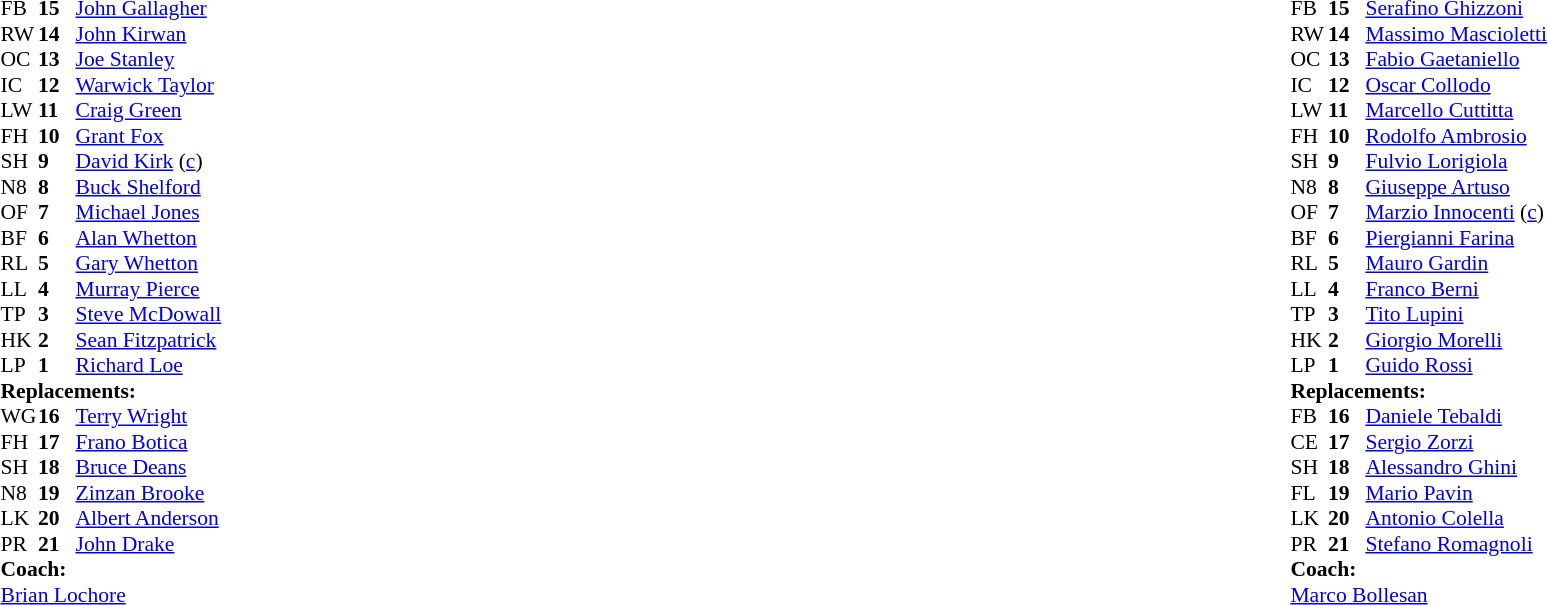<table width="100%">
<tr>
<td valign="top" width="50%"><br><table style="font-size:90%" cellspacing="0" cellpadding="0">
<tr>
<th width="25"></th>
<th width="25"></th>
</tr>
<tr>
<td>FB</td>
<td><strong>15</strong></td>
<td><a href='#'>John Gallagher</a></td>
</tr>
<tr>
<td>RW</td>
<td><strong>14</strong></td>
<td><a href='#'>John Kirwan</a></td>
</tr>
<tr>
<td>OC</td>
<td><strong>13</strong></td>
<td><a href='#'>Joe Stanley</a></td>
</tr>
<tr>
<td>IC</td>
<td><strong>12</strong></td>
<td><a href='#'>Warwick Taylor</a></td>
</tr>
<tr>
<td>LW</td>
<td><strong>11</strong></td>
<td><a href='#'>Craig Green</a></td>
</tr>
<tr>
<td>FH</td>
<td><strong>10</strong></td>
<td><a href='#'>Grant Fox</a></td>
</tr>
<tr>
<td>SH</td>
<td><strong>9</strong></td>
<td><a href='#'>David Kirk</a> (<a href='#'>c</a>)</td>
</tr>
<tr>
<td>N8</td>
<td><strong>8</strong></td>
<td><a href='#'>Buck Shelford</a></td>
</tr>
<tr>
<td>OF</td>
<td><strong>7</strong></td>
<td><a href='#'>Michael Jones</a></td>
</tr>
<tr>
<td>BF</td>
<td><strong>6</strong></td>
<td><a href='#'>Alan Whetton</a></td>
</tr>
<tr>
<td>RL</td>
<td><strong>5</strong></td>
<td><a href='#'>Gary Whetton</a></td>
</tr>
<tr>
<td>LL</td>
<td><strong>4</strong></td>
<td><a href='#'>Murray Pierce</a></td>
</tr>
<tr>
<td>TP</td>
<td><strong>3</strong></td>
<td><a href='#'>Steve McDowall</a></td>
</tr>
<tr>
<td>HK</td>
<td><strong>2</strong></td>
<td><a href='#'>Sean Fitzpatrick</a></td>
</tr>
<tr>
<td>LP</td>
<td><strong>1</strong></td>
<td><a href='#'>Richard Loe</a></td>
</tr>
<tr>
<td colspan=3><strong>Replacements:</strong></td>
</tr>
<tr>
<td>WG</td>
<td><strong>16</strong></td>
<td><a href='#'>Terry Wright</a></td>
</tr>
<tr>
<td>FH</td>
<td><strong>17</strong></td>
<td><a href='#'>Frano Botica</a></td>
</tr>
<tr>
<td>SH</td>
<td><strong>18</strong></td>
<td><a href='#'>Bruce Deans</a></td>
</tr>
<tr>
<td>N8</td>
<td><strong>19</strong></td>
<td><a href='#'>Zinzan Brooke</a></td>
</tr>
<tr>
<td>LK</td>
<td><strong>20</strong></td>
<td><a href='#'>Albert Anderson</a></td>
</tr>
<tr>
<td>PR</td>
<td><strong>21</strong></td>
<td><a href='#'>John Drake</a></td>
</tr>
<tr>
<td colspan="3"><strong>Coach:</strong></td>
</tr>
<tr>
<td colspan="3"> <a href='#'>Brian Lochore</a></td>
</tr>
</table>
</td>
<td valign="top"></td>
<td valign="top" width="50%"><br><table style="font-size:90%" cellspacing="0" cellpadding="0" align="center">
<tr>
<th width="25"></th>
<th width="25"></th>
</tr>
<tr>
<td>FB</td>
<td><strong>15</strong></td>
<td><a href='#'>Serafino Ghizzoni</a></td>
</tr>
<tr>
<td>RW</td>
<td><strong>14</strong></td>
<td><a href='#'>Massimo Mascioletti</a></td>
</tr>
<tr>
<td>OC</td>
<td><strong>13</strong></td>
<td><a href='#'>Fabio Gaetaniello</a></td>
</tr>
<tr>
<td>IC</td>
<td><strong>12</strong></td>
<td><a href='#'>Oscar Collodo</a></td>
</tr>
<tr>
<td>LW</td>
<td><strong>11</strong></td>
<td><a href='#'>Marcello Cuttitta</a></td>
</tr>
<tr>
<td>FH</td>
<td><strong>10</strong></td>
<td><a href='#'>Rodolfo Ambrosio</a></td>
</tr>
<tr>
<td>SH</td>
<td><strong>9</strong></td>
<td><a href='#'>Fulvio Lorigiola</a></td>
</tr>
<tr>
<td>N8</td>
<td><strong>8</strong></td>
<td><a href='#'>Giuseppe Artuso</a></td>
</tr>
<tr>
<td>OF</td>
<td><strong>7</strong></td>
<td><a href='#'>Marzio Innocenti</a> (<a href='#'>c</a>)</td>
</tr>
<tr>
<td>BF</td>
<td><strong>6</strong></td>
<td><a href='#'>Piergianni Farina</a></td>
</tr>
<tr>
<td>RL</td>
<td><strong>5</strong></td>
<td><a href='#'>Mauro Gardin</a></td>
</tr>
<tr>
<td>LL</td>
<td><strong>4</strong></td>
<td><a href='#'>Franco Berni</a></td>
</tr>
<tr>
<td>TP</td>
<td><strong>3</strong></td>
<td><a href='#'>Tito Lupini</a></td>
</tr>
<tr>
<td>HK</td>
<td><strong>2</strong></td>
<td><a href='#'>Giorgio Morelli</a></td>
</tr>
<tr>
<td>LP</td>
<td><strong>1</strong></td>
<td><a href='#'>Guido Rossi</a></td>
</tr>
<tr>
<td colspan=3><strong>Replacements:</strong></td>
</tr>
<tr>
<td>FB</td>
<td><strong>16</strong></td>
<td><a href='#'>Daniele Tebaldi</a></td>
</tr>
<tr>
<td>CE</td>
<td><strong>17</strong></td>
<td><a href='#'>Sergio Zorzi</a></td>
</tr>
<tr>
<td>SH</td>
<td><strong>18</strong></td>
<td><a href='#'>Alessandro Ghini</a></td>
</tr>
<tr>
<td>FL</td>
<td><strong>19</strong></td>
<td><a href='#'>Mario Pavin</a></td>
</tr>
<tr>
<td>LK</td>
<td><strong>20</strong></td>
<td><a href='#'>Antonio Colella</a></td>
</tr>
<tr>
<td>PR</td>
<td><strong>21</strong></td>
<td><a href='#'>Stefano Romagnoli</a></td>
</tr>
<tr>
<td colspan=3><strong>Coach:</strong></td>
</tr>
<tr>
<td colspan="4"> <a href='#'>Marco Bollesan</a></td>
</tr>
</table>
</td>
</tr>
</table>
